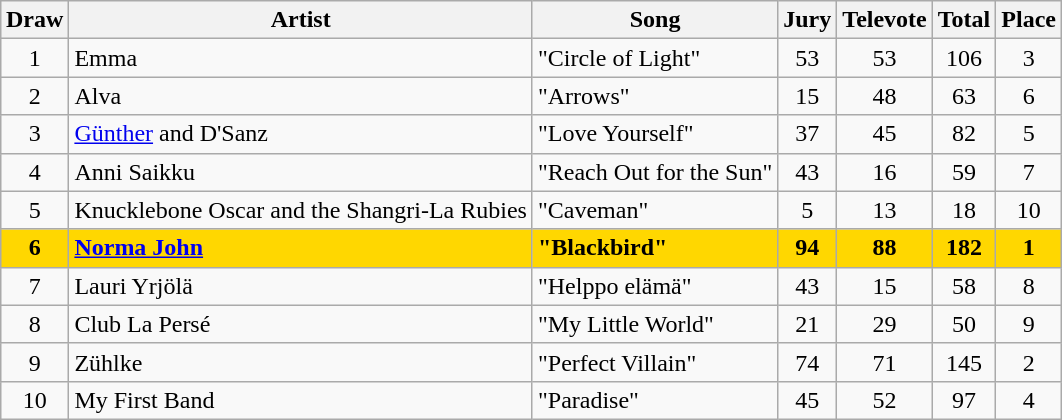<table class="sortable wikitable" style="margin: 1em auto 1em auto; text-align:center">
<tr>
<th>Draw</th>
<th>Artist</th>
<th>Song</th>
<th>Jury</th>
<th>Televote</th>
<th>Total</th>
<th>Place</th>
</tr>
<tr>
<td>1</td>
<td align="left">Emma</td>
<td align="left">"Circle of Light"</td>
<td>53</td>
<td>53</td>
<td>106</td>
<td>3</td>
</tr>
<tr>
<td>2</td>
<td align="left">Alva</td>
<td align="left">"Arrows"</td>
<td>15</td>
<td>48</td>
<td>63</td>
<td>6</td>
</tr>
<tr>
<td>3</td>
<td align="left"><a href='#'>Günther</a> and D'Sanz</td>
<td align="left">"Love Yourself"</td>
<td>37</td>
<td>45</td>
<td>82</td>
<td>5</td>
</tr>
<tr>
<td>4</td>
<td align="left">Anni Saikku</td>
<td align="left">"Reach Out for the Sun"</td>
<td>43</td>
<td>16</td>
<td>59</td>
<td>7</td>
</tr>
<tr>
<td>5</td>
<td align="left">Knucklebone Oscar and the Shangri-La Rubies</td>
<td align="left">"Caveman"</td>
<td>5</td>
<td>13</td>
<td>18</td>
<td>10</td>
</tr>
<tr style="font-weight:bold; background:gold;">
<td>6</td>
<td align="left"><a href='#'>Norma John</a></td>
<td align="left">"Blackbird"</td>
<td>94</td>
<td>88</td>
<td>182</td>
<td>1</td>
</tr>
<tr>
<td>7</td>
<td align="left">Lauri Yrjölä</td>
<td align="left">"Helppo elämä"</td>
<td>43</td>
<td>15</td>
<td>58</td>
<td>8</td>
</tr>
<tr>
<td>8</td>
<td align="left">Club La Persé</td>
<td align="left">"My Little World"</td>
<td>21</td>
<td>29</td>
<td>50</td>
<td>9</td>
</tr>
<tr>
<td>9</td>
<td align="left">Zühlke</td>
<td align="left">"Perfect Villain"</td>
<td>74</td>
<td>71</td>
<td>145</td>
<td>2</td>
</tr>
<tr>
<td>10</td>
<td align="left">My First Band</td>
<td align="left">"Paradise"</td>
<td>45</td>
<td>52</td>
<td>97</td>
<td>4</td>
</tr>
</table>
